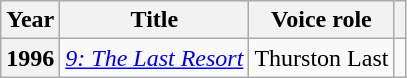<table class="wikitable plainrowheaders">
<tr>
<th>Year</th>
<th>Title</th>
<th>Voice role</th>
<th></th>
</tr>
<tr>
<th scope="row">1996</th>
<td><em><a href='#'>9: The Last Resort</a></em></td>
<td>Thurston Last</td>
<td style="text-align:center;"></td>
</tr>
</table>
